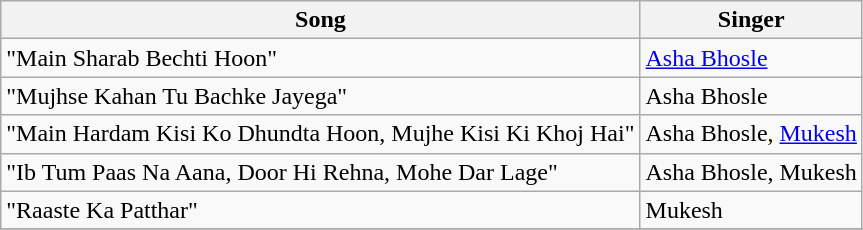<table class="wikitable">
<tr>
<th>Song</th>
<th>Singer</th>
</tr>
<tr>
<td>"Main Sharab Bechti Hoon"</td>
<td><a href='#'>Asha Bhosle</a></td>
</tr>
<tr>
<td>"Mujhse Kahan Tu Bachke Jayega"</td>
<td>Asha Bhosle</td>
</tr>
<tr>
<td>"Main Hardam Kisi Ko Dhundta Hoon, Mujhe Kisi Ki Khoj Hai"</td>
<td>Asha Bhosle, <a href='#'>Mukesh</a></td>
</tr>
<tr>
<td>"Ib Tum Paas Na Aana, Door Hi Rehna, Mohe Dar Lage"</td>
<td>Asha Bhosle, Mukesh</td>
</tr>
<tr>
<td>"Raaste Ka Patthar"</td>
<td>Mukesh</td>
</tr>
<tr>
</tr>
</table>
